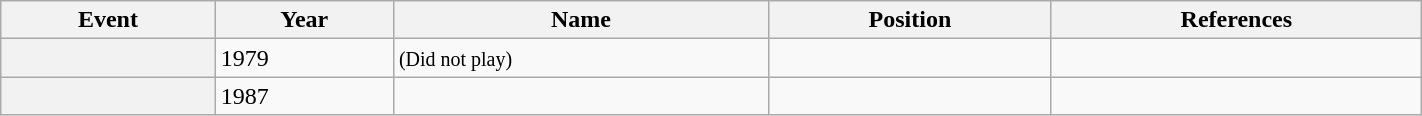<table class="wikitable sortable" width="75%">
<tr>
<th scope="col">Event</th>
<th scope="col">Year</th>
<th scope="col">Name</th>
<th scope="col">Position</th>
<th scope="col" class="unsortable">References</th>
</tr>
<tr>
<th scope="row"></th>
<td>1979</td>
<td> <small>(Did not play)</small></td>
<td></td>
<td></td>
</tr>
<tr>
<th scope="row"></th>
<td>1987</td>
<td></td>
<td></td>
<td></td>
</tr>
</table>
